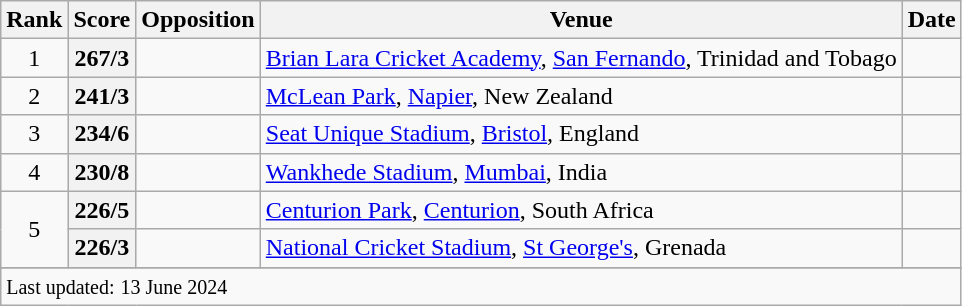<table class="wikitable plainrowheaders">
<tr>
<th scope=col>Rank</th>
<th scope=col>Score</th>
<th scope=col>Opposition</th>
<th scope=col>Venue</th>
<th scope=col>Date</th>
</tr>
<tr>
<td align=center>1</td>
<th scope=row style=text-align:center;>267/3</th>
<td></td>
<td><a href='#'>Brian Lara Cricket Academy</a>, <a href='#'>San Fernando</a>, Trinidad and Tobago</td>
<td></td>
</tr>
<tr>
<td align=center>2</td>
<th scope=row style=text-align:center;>241/3</th>
<td></td>
<td><a href='#'>McLean Park</a>, <a href='#'>Napier</a>, New Zealand</td>
<td></td>
</tr>
<tr>
<td align=center>3</td>
<th scope=row style=text-align:center;>234/6</th>
<td></td>
<td><a href='#'>Seat Unique Stadium</a>, <a href='#'>Bristol</a>, England</td>
<td></td>
</tr>
<tr>
<td align=center>4</td>
<th scope=row style=text-align:center;>230/8</th>
<td></td>
<td><a href='#'>Wankhede Stadium</a>, <a href='#'>Mumbai</a>, India</td>
<td> </td>
</tr>
<tr>
<td align=center rowspan=2>5</td>
<th scope=row style=text-align:center;>226/5</th>
<td></td>
<td><a href='#'>Centurion Park</a>, <a href='#'>Centurion</a>, South Africa</td>
<td></td>
</tr>
<tr>
<th scope=row style=text-align:center;>226/3</th>
<td></td>
<td><a href='#'>National Cricket Stadium</a>, <a href='#'>St George's</a>, Grenada</td>
<td></td>
</tr>
<tr>
</tr>
<tr class=sortbottom>
<td colspan=5><small>Last updated:</small> <small>13 June 2024</small></td>
</tr>
</table>
